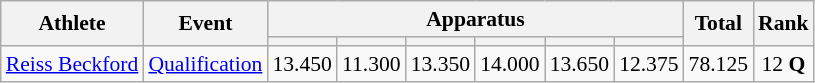<table class="wikitable" style="font-size:90%">
<tr>
<th rowspan=2>Athlete</th>
<th rowspan=2>Event</th>
<th colspan=6>Apparatus</th>
<th rowspan=2>Total</th>
<th rowspan=2>Rank</th>
</tr>
<tr style="font-size:95%">
<th></th>
<th></th>
<th></th>
<th></th>
<th></th>
<th></th>
</tr>
<tr align=center>
<td align=left><a href='#'>Reiss Beckford</a></td>
<td align=left><a href='#'>Qualification</a></td>
<td>13.450</td>
<td>11.300</td>
<td>13.350</td>
<td>14.000</td>
<td>13.650</td>
<td>12.375</td>
<td>78.125</td>
<td>12 <strong>Q</strong></td>
</tr>
</table>
